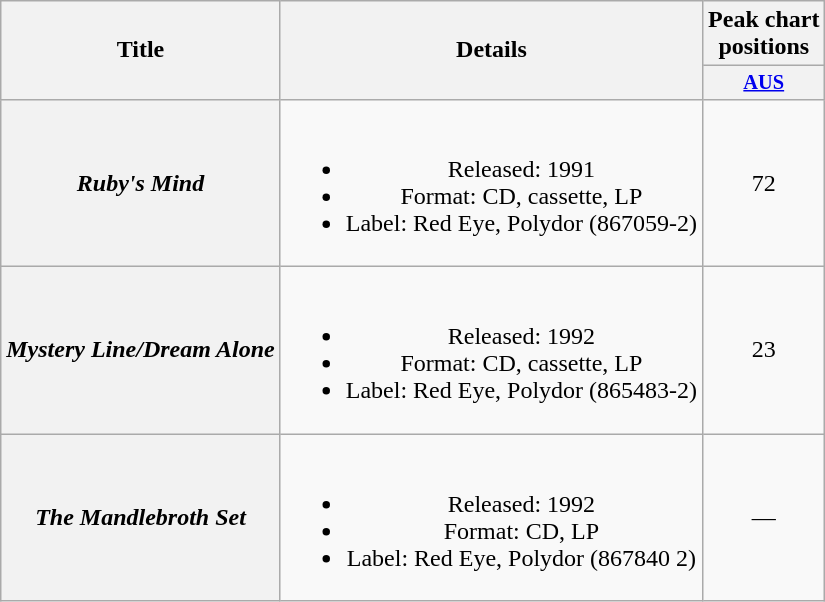<table class="wikitable plainrowheaders" style="text-align:center;" border="1">
<tr>
<th rowspan="2">Title</th>
<th rowspan="2">Details</th>
<th scope="col" colspan="1">Peak chart<br> positions</th>
</tr>
<tr>
<th scope="col" style="font-size:85%"><a href='#'>AUS</a><br></th>
</tr>
<tr>
<th scope="row"><em>Ruby's Mind</em><br></th>
<td><br><ul><li>Released: 1991</li><li>Format: CD, cassette, LP</li><li>Label: Red Eye, Polydor (867059-2)</li></ul></td>
<td>72</td>
</tr>
<tr>
<th scope="row"><em>Mystery Line/Dream Alone</em><br></th>
<td><br><ul><li>Released: 1992</li><li>Format: CD, cassette, LP</li><li>Label: Red Eye, Polydor (865483-2)</li></ul></td>
<td>23</td>
</tr>
<tr>
<th scope="row"><em>The Mandlebroth Set</em><br></th>
<td><br><ul><li>Released: 1992</li><li>Format: CD, LP</li><li>Label: Red Eye, Polydor (867840 2)</li></ul></td>
<td>—</td>
</tr>
</table>
